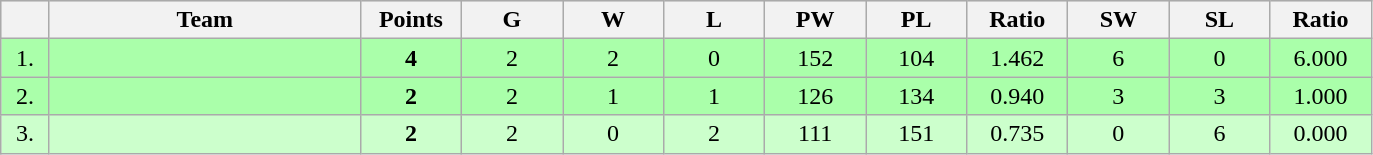<table class=wikitable style="text-align:center">
<tr bgcolor="#DCDCDC">
<th width="25"></th>
<th width="200">Team</th>
<th width="60">Points</th>
<th width="60">G</th>
<th width="60">W</th>
<th width="60">L</th>
<th width="60">PW</th>
<th width="60">PL</th>
<th width="60">Ratio</th>
<th width="60">SW</th>
<th width="60">SL</th>
<th width="60">Ratio</th>
</tr>
<tr bgcolor=#AAFFAA>
<td>1.</td>
<td align=left></td>
<td><strong>4</strong></td>
<td>2</td>
<td>2</td>
<td>0</td>
<td>152</td>
<td>104</td>
<td>1.462</td>
<td>6</td>
<td>0</td>
<td>6.000</td>
</tr>
<tr bgcolor=#AAFFAA>
<td>2.</td>
<td align=left></td>
<td><strong>2</strong></td>
<td>2</td>
<td>1</td>
<td>1</td>
<td>126</td>
<td>134</td>
<td>0.940</td>
<td>3</td>
<td>3</td>
<td>1.000</td>
</tr>
<tr bgcolor=#CCFFCC>
<td>3.</td>
<td align=left></td>
<td><strong>2</strong></td>
<td>2</td>
<td>0</td>
<td>2</td>
<td>111</td>
<td>151</td>
<td>0.735</td>
<td>0</td>
<td>6</td>
<td>0.000</td>
</tr>
</table>
